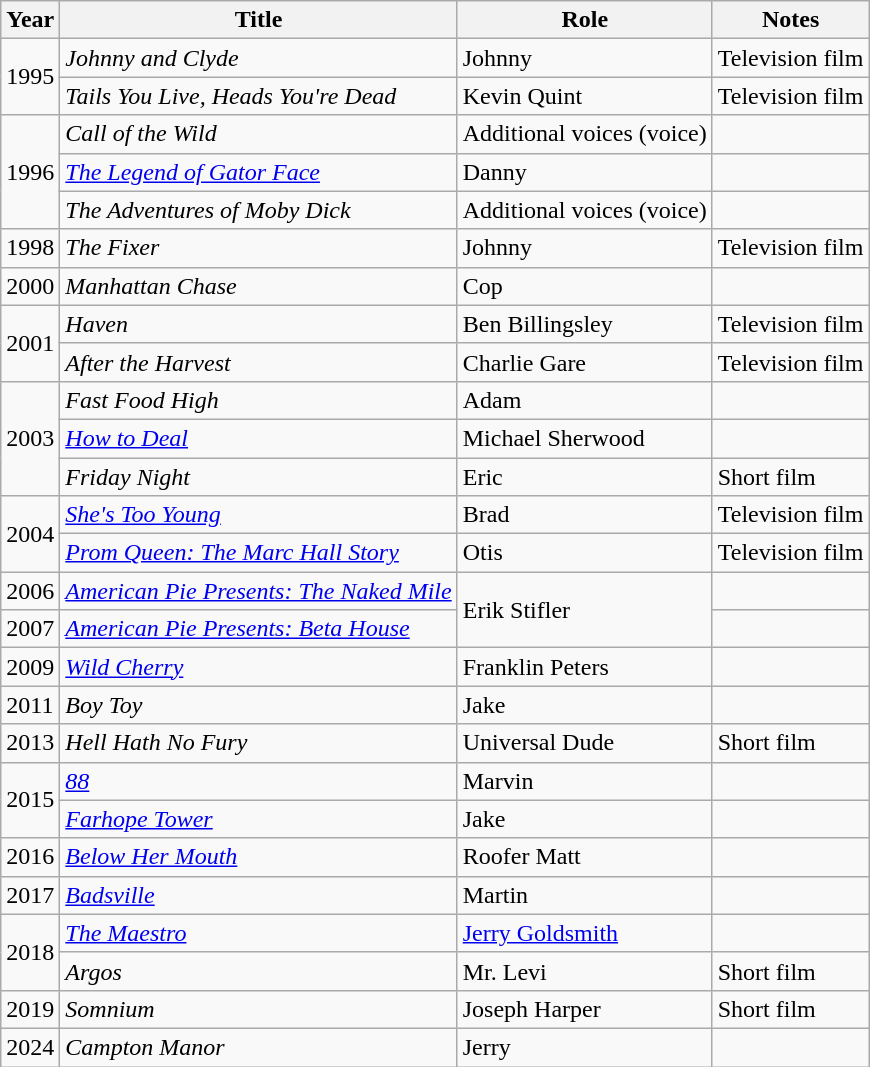<table class="wikitable sortable">
<tr>
<th>Year</th>
<th>Title</th>
<th>Role</th>
<th class="unsortable">Notes</th>
</tr>
<tr>
<td rowspan="2">1995</td>
<td><em>Johnny and Clyde</em></td>
<td>Johnny</td>
<td>Television film</td>
</tr>
<tr>
<td><em>Tails You Live, Heads You're Dead</em></td>
<td>Kevin Quint</td>
<td>Television film</td>
</tr>
<tr>
<td rowspan="3">1996</td>
<td><em>Call of the Wild</em></td>
<td>Additional voices (voice)</td>
<td></td>
</tr>
<tr>
<td data-sort-value="Legend of Gator Face, The"><em><a href='#'>The Legend of Gator Face</a></em></td>
<td>Danny</td>
<td></td>
</tr>
<tr>
<td data-sort-value="Adventures of Moby Dick, The"><em>The Adventures of Moby Dick</em></td>
<td>Additional voices (voice)</td>
<td></td>
</tr>
<tr>
<td>1998</td>
<td data-sort-value="Fixer, The"><em>The Fixer</em></td>
<td>Johnny</td>
<td>Television film</td>
</tr>
<tr>
<td>2000</td>
<td><em>Manhattan Chase</em></td>
<td>Cop</td>
<td></td>
</tr>
<tr>
<td rowspan="2">2001</td>
<td><em>Haven</em></td>
<td>Ben Billingsley</td>
<td>Television film</td>
</tr>
<tr>
<td><em>After the Harvest</em></td>
<td>Charlie Gare</td>
<td>Television film</td>
</tr>
<tr>
<td rowspan="3">2003</td>
<td><em>Fast Food High</em></td>
<td>Adam</td>
<td></td>
</tr>
<tr>
<td><em><a href='#'>How to Deal</a></em></td>
<td>Michael Sherwood</td>
<td></td>
</tr>
<tr>
<td><em>Friday Night</em></td>
<td>Eric</td>
<td>Short film</td>
</tr>
<tr>
<td rowspan="2">2004</td>
<td><em><a href='#'>She's Too Young</a></em></td>
<td>Brad</td>
<td>Television film</td>
</tr>
<tr>
<td><em><a href='#'>Prom Queen: The Marc Hall Story</a></em></td>
<td>Otis</td>
<td>Television film</td>
</tr>
<tr>
<td>2006</td>
<td><em><a href='#'>American Pie Presents: The Naked Mile</a></em></td>
<td rowspan="2">Erik Stifler</td>
<td></td>
</tr>
<tr>
<td>2007</td>
<td><em><a href='#'>American Pie Presents: Beta House</a></em></td>
<td></td>
</tr>
<tr>
<td>2009</td>
<td><em><a href='#'>Wild Cherry</a></em></td>
<td>Franklin Peters</td>
<td></td>
</tr>
<tr>
<td>2011</td>
<td><em>Boy Toy</em></td>
<td>Jake</td>
<td></td>
</tr>
<tr>
<td>2013</td>
<td><em>Hell Hath No Fury</em></td>
<td>Universal Dude</td>
<td>Short film</td>
</tr>
<tr>
<td rowspan="2">2015</td>
<td><em><a href='#'>88</a></em></td>
<td>Marvin</td>
<td></td>
</tr>
<tr>
<td><em><a href='#'>Farhope Tower</a></em></td>
<td>Jake</td>
<td></td>
</tr>
<tr>
<td>2016</td>
<td><em><a href='#'>Below Her Mouth</a></em></td>
<td>Roofer Matt</td>
<td></td>
</tr>
<tr>
<td>2017</td>
<td><em><a href='#'>Badsville</a></em></td>
<td>Martin</td>
<td></td>
</tr>
<tr>
<td rowspan="2">2018</td>
<td data-sort-value="Maestro, The"><em><a href='#'>The Maestro</a></em></td>
<td><a href='#'>Jerry Goldsmith</a></td>
<td></td>
</tr>
<tr>
<td><em>Argos</em></td>
<td>Mr. Levi</td>
<td>Short film</td>
</tr>
<tr>
<td>2019</td>
<td><em>Somnium</em></td>
<td>Joseph Harper</td>
<td>Short film</td>
</tr>
<tr>
<td>2024</td>
<td><em>Campton Manor</em></td>
<td>Jerry</td>
<td></td>
</tr>
</table>
